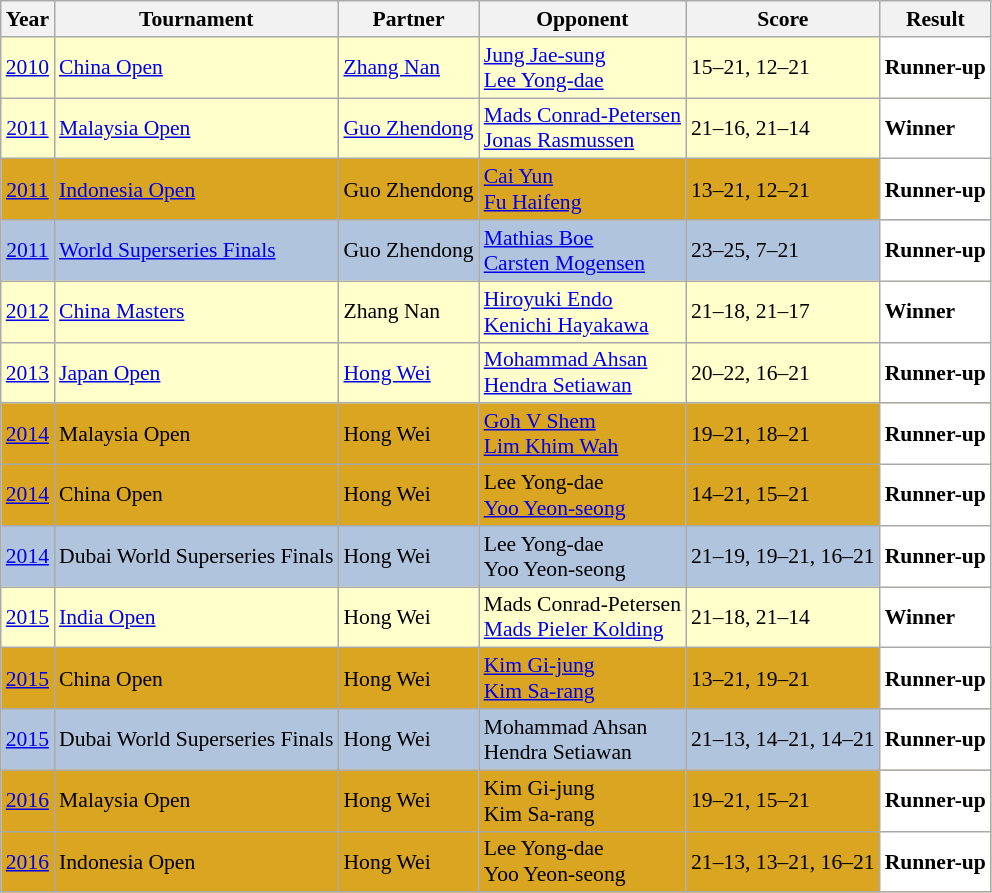<table class="sortable wikitable" style="font-size: 90%;">
<tr>
<th>Year</th>
<th>Tournament</th>
<th>Partner</th>
<th>Opponent</th>
<th>Score</th>
<th>Result</th>
</tr>
<tr style="background:#FFFFCC">
<td align="center"><a href='#'>2010</a></td>
<td align="left"><a href='#'>China Open</a></td>
<td align="left"> <a href='#'>Zhang Nan</a></td>
<td align="left"> <a href='#'>Jung Jae-sung</a> <br>  <a href='#'>Lee Yong-dae</a></td>
<td align="left">15–21, 12–21</td>
<td style="text-align:left; background:white"> <strong>Runner-up</strong></td>
</tr>
<tr style="background:#FFFFCC">
<td align="center"><a href='#'>2011</a></td>
<td align="left"><a href='#'>Malaysia Open</a></td>
<td align="left"> <a href='#'>Guo Zhendong</a></td>
<td align="left"> <a href='#'>Mads Conrad-Petersen</a> <br>  <a href='#'>Jonas Rasmussen</a></td>
<td align="left">21–16, 21–14</td>
<td style="text-align:left; background:white"> <strong>Winner</strong></td>
</tr>
<tr style="background:#DAA520">
<td align="center"><a href='#'>2011</a></td>
<td align="left"><a href='#'>Indonesia Open</a></td>
<td align="left"> Guo Zhendong</td>
<td align="left"> <a href='#'>Cai Yun</a> <br>  <a href='#'>Fu Haifeng</a></td>
<td align="left">13–21, 12–21</td>
<td style="text-align:left; background:white"> <strong>Runner-up</strong></td>
</tr>
<tr style="background:#B0C4DE">
<td align="center"><a href='#'>2011</a></td>
<td align="left"><a href='#'>World Superseries Finals</a></td>
<td align="left"> Guo Zhendong</td>
<td align="left"> <a href='#'>Mathias Boe</a> <br>  <a href='#'>Carsten Mogensen</a></td>
<td align="left">23–25, 7–21</td>
<td style="text-align:left; background:white"> <strong>Runner-up</strong></td>
</tr>
<tr style="background:#FFFFCC">
<td align="center"><a href='#'>2012</a></td>
<td align="left"><a href='#'>China Masters</a></td>
<td align="left"> Zhang Nan</td>
<td align="left"> <a href='#'>Hiroyuki Endo</a> <br>  <a href='#'>Kenichi Hayakawa</a></td>
<td align="left">21–18, 21–17</td>
<td style="text-align:left; background:white"> <strong>Winner</strong></td>
</tr>
<tr style="background:#FFFFCC">
<td align="center"><a href='#'>2013</a></td>
<td align="left"><a href='#'>Japan Open</a></td>
<td align="left"> <a href='#'>Hong Wei</a></td>
<td align="left"> <a href='#'>Mohammad Ahsan</a> <br>  <a href='#'>Hendra Setiawan</a></td>
<td align="left">20–22, 16–21</td>
<td style="text-align:left; background:white"> <strong>Runner-up</strong></td>
</tr>
<tr style="background:#DAA520">
<td align="center"><a href='#'>2014</a></td>
<td align="left">Malaysia Open</td>
<td align="left"> Hong Wei</td>
<td align="left"> <a href='#'>Goh V Shem</a> <br>  <a href='#'>Lim Khim Wah</a></td>
<td align="left">19–21, 18–21</td>
<td style="text-align:left; background:white"> <strong>Runner-up</strong></td>
</tr>
<tr style="background:#DAA520">
<td align="center"><a href='#'>2014</a></td>
<td align="left">China Open</td>
<td align="left"> Hong Wei</td>
<td align="left"> Lee Yong-dae <br>  <a href='#'>Yoo Yeon-seong</a></td>
<td align="left">14–21, 15–21</td>
<td style="text-align:left; background:white"> <strong>Runner-up</strong></td>
</tr>
<tr style="background:#B0C4DE">
<td align="center"><a href='#'>2014</a></td>
<td align="left">Dubai World Superseries Finals</td>
<td align="left"> Hong Wei</td>
<td align="left"> Lee Yong-dae <br>  Yoo Yeon-seong</td>
<td align="left">21–19, 19–21, 16–21</td>
<td style="text-align:left; background:white"> <strong>Runner-up</strong></td>
</tr>
<tr style="background:#FFFFCC">
<td align="center"><a href='#'>2015</a></td>
<td align="left"><a href='#'>India Open</a></td>
<td align="left"> Hong Wei</td>
<td align="left"> Mads Conrad-Petersen <br>  <a href='#'>Mads Pieler Kolding</a></td>
<td align="left">21–18, 21–14</td>
<td style="text-align:left; background:white"> <strong>Winner</strong></td>
</tr>
<tr style="background:#DAA520">
<td align="center"><a href='#'>2015</a></td>
<td align="left">China Open</td>
<td align="left"> Hong Wei</td>
<td align="left"> <a href='#'>Kim Gi-jung</a> <br>  <a href='#'>Kim Sa-rang</a></td>
<td align="left">13–21, 19–21</td>
<td style="text-align:left; background:white"> <strong>Runner-up</strong></td>
</tr>
<tr style="background:#B0C4DE">
<td align="center"><a href='#'>2015</a></td>
<td align="left">Dubai World Superseries Finals</td>
<td align="left"> Hong Wei</td>
<td align="left"> Mohammad Ahsan <br>  Hendra Setiawan</td>
<td align="left">21–13, 14–21, 14–21</td>
<td style="text-align:left; background:white"> <strong>Runner-up</strong></td>
</tr>
<tr style="background:#DAA520">
<td align="center"><a href='#'>2016</a></td>
<td align="left">Malaysia Open</td>
<td align="left"> Hong Wei</td>
<td align="left"> Kim Gi-jung <br>  Kim Sa-rang</td>
<td align="left">19–21, 15–21</td>
<td style="text-align:left; background:white"> <strong>Runner-up</strong></td>
</tr>
<tr style="background:#DAA520">
<td align="center"><a href='#'>2016</a></td>
<td align="left">Indonesia Open</td>
<td align="left"> Hong Wei</td>
<td align="left"> Lee Yong-dae <br>  Yoo Yeon-seong</td>
<td align="left">21–13, 13–21, 16–21</td>
<td style="text-align:left; background:white"> <strong>Runner-up</strong></td>
</tr>
</table>
